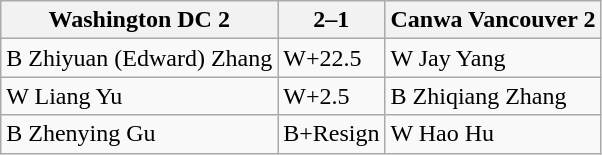<table class="wikitable">
<tr>
<th>Washington DC 2</th>
<th>2–1</th>
<th>Canwa Vancouver 2</th>
</tr>
<tr>
<td>B Zhiyuan (Edward) Zhang</td>
<td>W+22.5</td>
<td>W Jay Yang</td>
</tr>
<tr>
<td>W Liang Yu</td>
<td>W+2.5</td>
<td>B Zhiqiang Zhang</td>
</tr>
<tr>
<td>B Zhenying Gu</td>
<td>B+Resign</td>
<td>W Hao Hu</td>
</tr>
</table>
